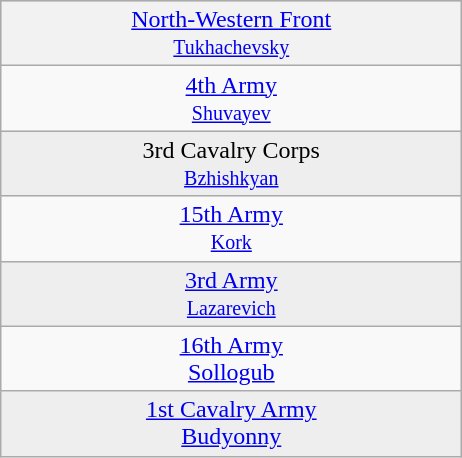<table class="wikitable" cellpadding="2" style="text-align:center;border:1px solid #ccc;">
<tr valign="top" style="background:#ccc;">
<th width="300px" style="font-weight:normal"><a href='#'>North-Western Front</a> <br><small><a href='#'>Tukhachevsky</a></small></th>
</tr>
<tr valign="top">
<td><a href='#'>4th Army</a> <br><small><a href='#'>Shuvayev</a></small></td>
</tr>
<tr valign="top" style="background:#eee;">
<td>3rd Cavalry Corps<br><small><a href='#'>Bzhishkyan</a></small></td>
</tr>
<tr valign="top">
<td><a href='#'>15th Army</a> <br><small><a href='#'>Kork</a></small></td>
</tr>
<tr valign="top" style="background:#eee;">
<td><a href='#'>3rd Army</a><br><small><a href='#'>Lazarevich</a></small></td>
</tr>
<tr valign="top">
<td><a href='#'>16th Army</a><br><a href='#'>Sollogub</a></td>
</tr>
<tr valign="top" style="background:#eee;">
<td><a href='#'>1st Cavalry Army</a><br><a href='#'>Budyonny</a></td>
</tr>
</table>
